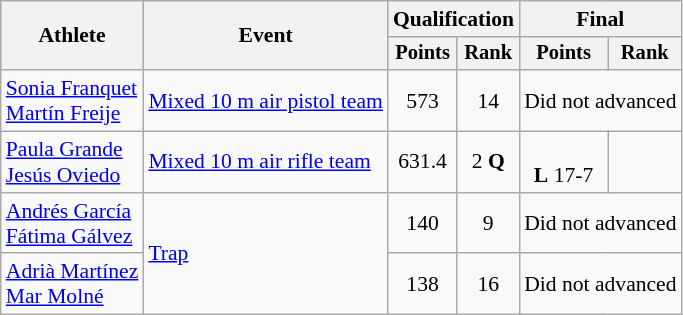<table class="wikitable" style="font-size:90%">
<tr>
<th rowspan="2">Athlete</th>
<th rowspan="2">Event</th>
<th colspan=2>Qualification</th>
<th colspan=2>Final</th>
</tr>
<tr style="font-size:95%">
<th>Points</th>
<th>Rank</th>
<th>Points</th>
<th>Rank</th>
</tr>
<tr align=center>
<td align=left><a href='#'>Sonia Franquet</a><br><a href='#'>Martín Freije</a></td>
<td align=left><a href='#'>Mixed 10 m air pistol team</a></td>
<td>573</td>
<td>14</td>
<td colspan=2>Did not advanced</td>
</tr>
<tr align=center>
<td align=left><a href='#'>Paula Grande</a><br><a href='#'>Jesús Oviedo</a></td>
<td align=left><a href='#'>Mixed 10 m air rifle team</a></td>
<td>631.4</td>
<td>2 <strong>Q</strong></td>
<td><br><strong>L</strong> 17-7</td>
<td></td>
</tr>
<tr align=center>
<td align=left><a href='#'>Andrés García</a><br><a href='#'>Fátima Gálvez</a></td>
<td align=left rowspan=2><a href='#'>Trap</a></td>
<td>140</td>
<td>9</td>
<td colspan=2>Did not advanced</td>
</tr>
<tr align=center>
<td align=left><a href='#'>Adrià Martínez</a><br><a href='#'>Mar Molné</a></td>
<td>138</td>
<td>16</td>
<td colspan=2>Did not advanced</td>
</tr>
</table>
